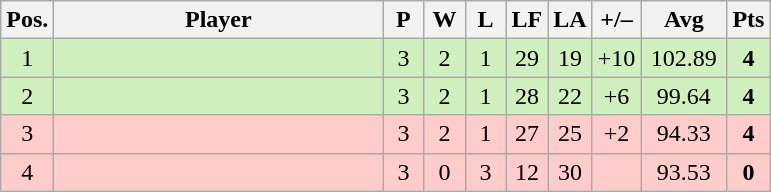<table class="wikitable" style="text-align:center; margin: 1em auto 1em auto, align:left">
<tr>
<th width=20>Pos.</th>
<th width=212>Player</th>
<th width=20>P</th>
<th width=20>W</th>
<th width=20>L</th>
<th width=20>LF</th>
<th width=20>LA</th>
<th width=25>+/–</th>
<th width=50>Avg</th>
<th width=20>Pts</th>
</tr>
<tr style="background:#D0F0C0;">
<td>1</td>
<td align=left></td>
<td>3</td>
<td>2</td>
<td>1</td>
<td>29</td>
<td>19</td>
<td>+10</td>
<td>102.89</td>
<td><strong>4</strong></td>
</tr>
<tr style="background:#D0F0C0;">
<td>2</td>
<td align=left></td>
<td>3</td>
<td>2</td>
<td>1</td>
<td>28</td>
<td>22</td>
<td>+6</td>
<td>99.64</td>
<td><strong>4</strong></td>
</tr>
<tr style="background:#FFCCCC;">
<td>3</td>
<td align=left></td>
<td>3</td>
<td>2</td>
<td>1</td>
<td>27</td>
<td>25</td>
<td>+2</td>
<td>94.33</td>
<td><strong>4</strong></td>
</tr>
<tr style="background:#FFCCCC">
<td>4</td>
<td align=left></td>
<td>3</td>
<td>0</td>
<td>3</td>
<td>12</td>
<td>30</td>
<td></td>
<td>93.53</td>
<td><strong>0</strong></td>
</tr>
</table>
